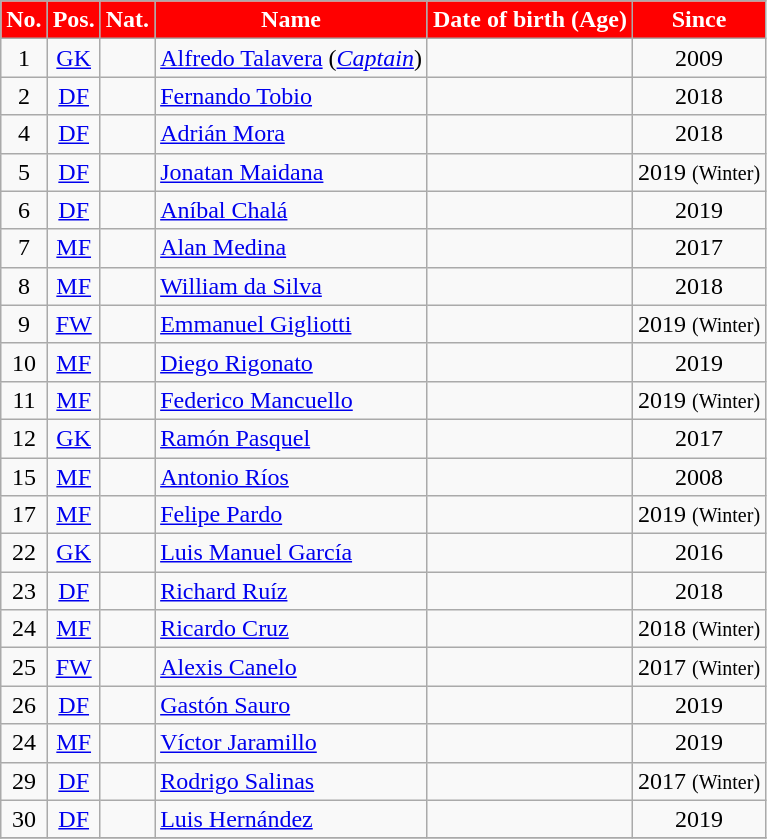<table class="wikitable sortable" style="text-align:center; font-size:100%">
<tr>
<th style="background:#FF0000; color:white; text-align:center;">No.</th>
<th style="background:#FF0000; color:white; text-align:center;">Pos.</th>
<th style="background:#FF0000; color:white; text-align:center;">Nat.</th>
<th style="background:#FF0000; color:white; text-align:center;">Name</th>
<th style="background:#FF0000; color:white; text-align:center;">Date of birth (Age)</th>
<th style="background:#FF0000; color:white; text-align:center;">Since</th>
</tr>
<tr>
<td>1</td>
<td><a href='#'>GK</a></td>
<td></td>
<td align=left><a href='#'>Alfredo Talavera</a> (<em><a href='#'>Captain</a></em>)</td>
<td></td>
<td>2009</td>
</tr>
<tr>
<td>2</td>
<td><a href='#'>DF</a></td>
<td></td>
<td align=left><a href='#'>Fernando Tobio</a></td>
<td></td>
<td>2018</td>
</tr>
<tr>
<td>4</td>
<td><a href='#'>DF</a></td>
<td></td>
<td align=left><a href='#'>Adrián Mora</a></td>
<td></td>
<td>2018</td>
</tr>
<tr>
<td>5</td>
<td><a href='#'>DF</a></td>
<td></td>
<td align=left><a href='#'>Jonatan Maidana</a></td>
<td></td>
<td>2019 <small>(Winter)</small></td>
</tr>
<tr>
<td>6</td>
<td><a href='#'>DF</a></td>
<td></td>
<td align=left><a href='#'>Aníbal Chalá</a></td>
<td></td>
<td>2019</td>
</tr>
<tr>
<td>7</td>
<td><a href='#'>MF</a></td>
<td></td>
<td align=left><a href='#'>Alan Medina</a></td>
<td></td>
<td>2017</td>
</tr>
<tr>
<td>8</td>
<td><a href='#'>MF</a></td>
<td></td>
<td align=left><a href='#'>William da Silva</a></td>
<td></td>
<td>2018</td>
</tr>
<tr>
<td>9</td>
<td><a href='#'>FW</a></td>
<td></td>
<td align=left><a href='#'>Emmanuel Gigliotti</a></td>
<td></td>
<td>2019 <small>(Winter)</small></td>
</tr>
<tr>
<td>10</td>
<td><a href='#'>MF</a></td>
<td></td>
<td align=left><a href='#'>Diego Rigonato</a></td>
<td></td>
<td>2019</td>
</tr>
<tr>
<td>11</td>
<td><a href='#'>MF</a></td>
<td></td>
<td align=left><a href='#'>Federico Mancuello</a></td>
<td></td>
<td>2019 <small>(Winter)</small></td>
</tr>
<tr>
<td>12</td>
<td><a href='#'>GK</a></td>
<td></td>
<td align=left><a href='#'>Ramón Pasquel</a></td>
<td></td>
<td>2017</td>
</tr>
<tr>
<td>15</td>
<td><a href='#'>MF</a></td>
<td></td>
<td align=left><a href='#'>Antonio Ríos</a></td>
<td></td>
<td>2008</td>
</tr>
<tr>
<td>17</td>
<td><a href='#'>MF</a></td>
<td></td>
<td align=left><a href='#'>Felipe Pardo</a></td>
<td></td>
<td>2019 <small>(Winter)</small></td>
</tr>
<tr>
<td>22</td>
<td><a href='#'>GK</a></td>
<td></td>
<td align=left><a href='#'>Luis Manuel García</a></td>
<td></td>
<td>2016</td>
</tr>
<tr>
<td>23</td>
<td><a href='#'>DF</a></td>
<td></td>
<td align=left><a href='#'>Richard Ruíz</a></td>
<td></td>
<td>2018</td>
</tr>
<tr>
<td>24</td>
<td><a href='#'>MF</a></td>
<td></td>
<td align=left><a href='#'>Ricardo Cruz</a></td>
<td></td>
<td>2018 <small>(Winter)</small></td>
</tr>
<tr>
<td>25</td>
<td><a href='#'>FW</a></td>
<td></td>
<td align=left><a href='#'>Alexis Canelo</a></td>
<td></td>
<td>2017 <small>(Winter)</small></td>
</tr>
<tr>
<td>26</td>
<td><a href='#'>DF</a></td>
<td></td>
<td align=left><a href='#'>Gastón Sauro</a></td>
<td></td>
<td>2019</td>
</tr>
<tr>
<td>24</td>
<td><a href='#'>MF</a></td>
<td></td>
<td align=left><a href='#'>Víctor Jaramillo</a></td>
<td></td>
<td>2019</td>
</tr>
<tr>
<td>29</td>
<td><a href='#'>DF</a></td>
<td></td>
<td align=left><a href='#'>Rodrigo Salinas</a></td>
<td></td>
<td>2017 <small>(Winter)</small></td>
</tr>
<tr>
<td>30</td>
<td><a href='#'>DF</a></td>
<td></td>
<td align=left><a href='#'>Luis Hernández</a></td>
<td></td>
<td>2019</td>
</tr>
<tr>
</tr>
</table>
